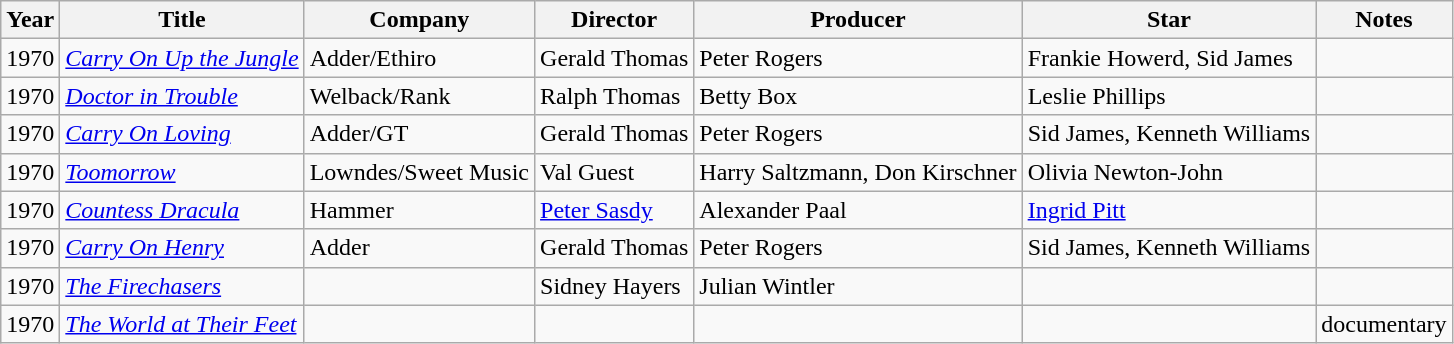<table class="wikitable sortable">
<tr>
<th>Year</th>
<th>Title</th>
<th>Company</th>
<th>Director</th>
<th>Producer</th>
<th>Star</th>
<th>Notes</th>
</tr>
<tr>
<td>1970</td>
<td><em><a href='#'>Carry On Up the Jungle</a></em></td>
<td>Adder/Ethiro</td>
<td>Gerald Thomas</td>
<td>Peter Rogers</td>
<td>Frankie Howerd, Sid James</td>
<td></td>
</tr>
<tr>
<td>1970</td>
<td><em><a href='#'>Doctor in Trouble</a></em></td>
<td>Welback/Rank</td>
<td>Ralph Thomas</td>
<td>Betty Box</td>
<td>Leslie Phillips</td>
<td></td>
</tr>
<tr>
<td>1970</td>
<td><em><a href='#'>Carry On Loving</a></em></td>
<td>Adder/GT</td>
<td>Gerald Thomas</td>
<td>Peter Rogers</td>
<td>Sid James, Kenneth Williams</td>
<td></td>
</tr>
<tr>
<td>1970</td>
<td><em><a href='#'>Toomorrow</a></em></td>
<td>Lowndes/Sweet Music</td>
<td>Val Guest</td>
<td>Harry Saltzmann, Don Kirschner</td>
<td>Olivia Newton-John</td>
<td></td>
</tr>
<tr>
<td>1970</td>
<td><em><a href='#'>Countess Dracula</a></em></td>
<td>Hammer</td>
<td><a href='#'>Peter Sasdy</a></td>
<td>Alexander Paal</td>
<td><a href='#'>Ingrid Pitt</a></td>
<td></td>
</tr>
<tr>
<td>1970</td>
<td><em><a href='#'>Carry On Henry</a></em></td>
<td>Adder</td>
<td>Gerald Thomas</td>
<td>Peter Rogers</td>
<td>Sid James, Kenneth Williams</td>
<td></td>
</tr>
<tr>
<td>1970</td>
<td><em><a href='#'>The Firechasers</a></em></td>
<td></td>
<td>Sidney Hayers</td>
<td>Julian Wintler</td>
<td></td>
<td></td>
</tr>
<tr>
<td>1970</td>
<td><em><a href='#'>The World at Their Feet</a></em></td>
<td></td>
<td></td>
<td></td>
<td></td>
<td>documentary</td>
</tr>
</table>
